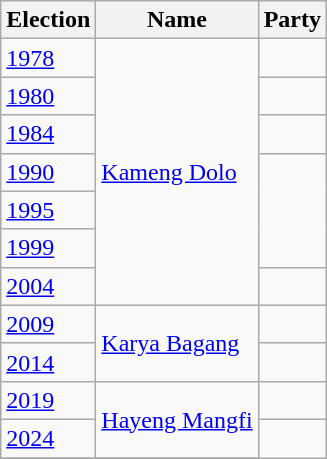<table class="wikitable sortable">
<tr>
<th>Election</th>
<th>Name</th>
<th colspan=2>Party</th>
</tr>
<tr>
<td><a href='#'>1978</a></td>
<td rowspan=7><a href='#'>Kameng Dolo</a></td>
<td></td>
</tr>
<tr>
<td><a href='#'>1980</a></td>
<td></td>
</tr>
<tr>
<td><a href='#'>1984</a></td>
<td></td>
</tr>
<tr>
<td><a href='#'>1990</a></td>
</tr>
<tr>
<td><a href='#'>1995</a></td>
</tr>
<tr>
<td><a href='#'>1999</a></td>
</tr>
<tr>
<td><a href='#'>2004</a></td>
<td></td>
</tr>
<tr>
<td><a href='#'>2009</a></td>
<td rowspan=2><a href='#'>Karya Bagang</a></td>
<td></td>
</tr>
<tr>
<td><a href='#'>2014</a></td>
<td></td>
</tr>
<tr>
<td><a href='#'>2019</a></td>
<td rowspan=2><a href='#'>Hayeng Mangfi</a></td>
<td></td>
</tr>
<tr>
<td><a href='#'>2024</a></td>
</tr>
<tr>
</tr>
</table>
